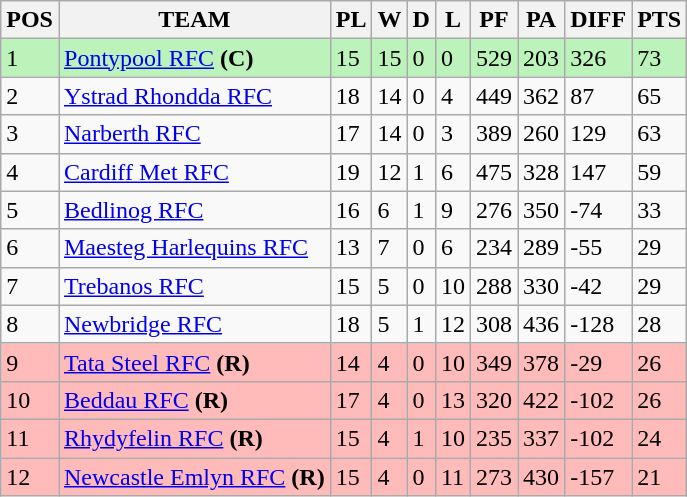<table class="wikitable">
<tr>
<th>POS</th>
<th>TEAM</th>
<th>PL</th>
<th>W</th>
<th>D</th>
<th>L</th>
<th>PF</th>
<th>PA</th>
<th>DIFF</th>
<th>PTS</th>
</tr>
<tr>
<td style="background: #bcf3bb">1</td>
<td style="background: #bcf3bb"><a href='#'>Pontypool RFC</a> <strong>(C)</strong></td>
<td style="background: #bcf3bb">15</td>
<td style="background: #bcf3bb">15</td>
<td style="background: #bcf3bb">0</td>
<td style="background: #bcf3bb">0</td>
<td style="background: #bcf3bb">529</td>
<td style="background: #bcf3bb">203</td>
<td style="background: #bcf3bb">326</td>
<td style="background: #bcf3bb">73</td>
</tr>
<tr>
<td>2</td>
<td><a href='#'>Ystrad Rhondda RFC</a></td>
<td>18</td>
<td>14</td>
<td>0</td>
<td>4</td>
<td>449</td>
<td>362</td>
<td>87</td>
<td>65</td>
</tr>
<tr>
<td>3</td>
<td><a href='#'>Narberth RFC</a></td>
<td>17</td>
<td>14</td>
<td>0</td>
<td>3</td>
<td>389</td>
<td>260</td>
<td>129</td>
<td>63</td>
</tr>
<tr>
<td>4</td>
<td><a href='#'>Cardiff Met RFC</a></td>
<td>19</td>
<td>12</td>
<td>1</td>
<td>6</td>
<td>475</td>
<td>328</td>
<td>147</td>
<td>59</td>
</tr>
<tr>
<td>5</td>
<td><a href='#'>Bedlinog RFC</a></td>
<td>16</td>
<td>6</td>
<td>1</td>
<td>9</td>
<td>276</td>
<td>350</td>
<td>-74</td>
<td>33</td>
</tr>
<tr>
<td>6</td>
<td><a href='#'>Maesteg Harlequins RFC</a></td>
<td>13</td>
<td>7</td>
<td>0</td>
<td>6</td>
<td>234</td>
<td>289</td>
<td>-55</td>
<td>29</td>
</tr>
<tr>
<td>7</td>
<td><a href='#'>Trebanos RFC</a></td>
<td>15</td>
<td>5</td>
<td>0</td>
<td>10</td>
<td>288</td>
<td>330</td>
<td>-42</td>
<td>29</td>
</tr>
<tr>
<td>8</td>
<td><a href='#'>Newbridge RFC</a></td>
<td>18</td>
<td>5</td>
<td>1</td>
<td>12</td>
<td>308</td>
<td>436</td>
<td>-128</td>
<td>28</td>
</tr>
<tr>
<td style="background: #ffbbba">9</td>
<td style="background: #ffbbba"><a href='#'>Tata Steel RFC</a> <strong>(R)</strong></td>
<td style="background: #ffbbba">14</td>
<td style="background: #ffbbba">4</td>
<td style="background: #ffbbba">0</td>
<td style="background: #ffbbba">10</td>
<td style="background: #ffbbba">349</td>
<td style="background: #ffbbba">378</td>
<td style="background: #ffbbba">-29</td>
<td style="background: #ffbbba">26</td>
</tr>
<tr>
<td style="background: #ffbbba">10</td>
<td style="background: #ffbbba"><a href='#'>Beddau RFC</a> <strong>(R)</strong></td>
<td style="background: #ffbbba">17</td>
<td style="background: #ffbbba">4</td>
<td style="background: #ffbbba">0</td>
<td style="background: #ffbbba">13</td>
<td style="background: #ffbbba">320</td>
<td style="background: #ffbbba">422</td>
<td style="background: #ffbbba">-102</td>
<td style="background: #ffbbba">26</td>
</tr>
<tr>
<td style="background: #ffbbba">11</td>
<td style="background: #ffbbba"><a href='#'>Rhydyfelin RFC</a> <strong>(R)</strong></td>
<td style="background: #ffbbba">15</td>
<td style="background: #ffbbba">4</td>
<td style="background: #ffbbba">1</td>
<td style="background: #ffbbba">10</td>
<td style="background: #ffbbba">235</td>
<td style="background: #ffbbba">337</td>
<td style="background: #ffbbba">-102</td>
<td style="background: #ffbbba">24</td>
</tr>
<tr>
<td style="background: #ffbbba">12</td>
<td style="background: #ffbbba"><a href='#'>Newcastle Emlyn RFC</a> <strong>(R)</strong></td>
<td style="background: #ffbbba">15</td>
<td style="background: #ffbbba">4</td>
<td style="background: #ffbbba">0</td>
<td style="background: #ffbbba">11</td>
<td style="background: #ffbbba">273</td>
<td style="background: #ffbbba">430</td>
<td style="background: #ffbbba">-157</td>
<td style="background: #ffbbba">21</td>
</tr>
</table>
